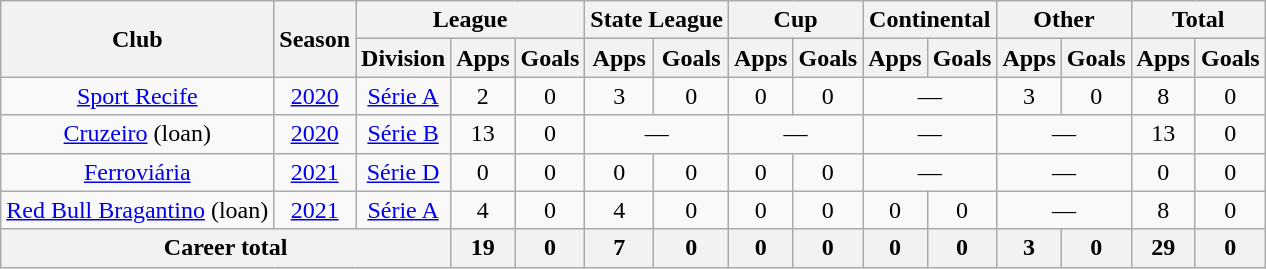<table class="wikitable" style="text-align: center">
<tr>
<th rowspan="2">Club</th>
<th rowspan="2">Season</th>
<th colspan="3">League</th>
<th colspan="2">State League</th>
<th colspan="2">Cup</th>
<th colspan="2">Continental</th>
<th colspan="2">Other</th>
<th colspan="2">Total</th>
</tr>
<tr>
<th>Division</th>
<th>Apps</th>
<th>Goals</th>
<th>Apps</th>
<th>Goals</th>
<th>Apps</th>
<th>Goals</th>
<th>Apps</th>
<th>Goals</th>
<th>Apps</th>
<th>Goals</th>
<th>Apps</th>
<th>Goals</th>
</tr>
<tr>
<td><a href='#'>Sport Recife</a></td>
<td><a href='#'>2020</a></td>
<td><a href='#'>Série A</a></td>
<td>2</td>
<td>0</td>
<td>3</td>
<td>0</td>
<td>0</td>
<td>0</td>
<td colspan="2">—</td>
<td>3</td>
<td>0</td>
<td>8</td>
<td>0</td>
</tr>
<tr>
<td><a href='#'>Cruzeiro</a> (loan)</td>
<td><a href='#'>2020</a></td>
<td><a href='#'>Série B</a></td>
<td>13</td>
<td>0</td>
<td colspan="2">—</td>
<td colspan="2">—</td>
<td colspan="2">—</td>
<td colspan="2">—</td>
<td>13</td>
<td>0</td>
</tr>
<tr>
<td><a href='#'>Ferroviária</a></td>
<td><a href='#'>2021</a></td>
<td><a href='#'>Série D</a></td>
<td>0</td>
<td>0</td>
<td>0</td>
<td>0</td>
<td>0</td>
<td>0</td>
<td colspan="2">—</td>
<td colspan="2">—</td>
<td>0</td>
<td>0</td>
</tr>
<tr>
<td><a href='#'>Red Bull Bragantino</a> (loan)</td>
<td><a href='#'>2021</a></td>
<td><a href='#'>Série A</a></td>
<td>4</td>
<td>0</td>
<td>4</td>
<td>0</td>
<td>0</td>
<td>0</td>
<td>0</td>
<td>0</td>
<td colspan="2">—</td>
<td>8</td>
<td>0</td>
</tr>
<tr>
<th colspan="3"><strong>Career total</strong></th>
<th>19</th>
<th>0</th>
<th>7</th>
<th>0</th>
<th>0</th>
<th>0</th>
<th>0</th>
<th>0</th>
<th>3</th>
<th>0</th>
<th>29</th>
<th>0</th>
</tr>
</table>
